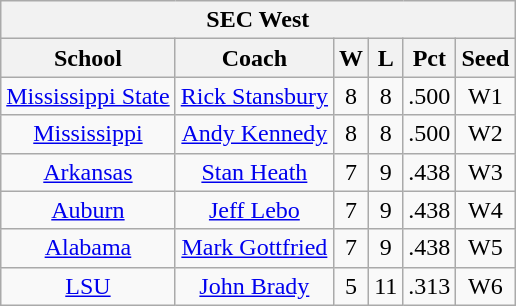<table class="wikitable" style="text-align:center">
<tr>
<th colspan="6">SEC West</th>
</tr>
<tr>
<th>School</th>
<th>Coach</th>
<th>W</th>
<th>L</th>
<th>Pct</th>
<th>Seed</th>
</tr>
<tr>
<td><a href='#'>Mississippi State</a></td>
<td><a href='#'>Rick Stansbury</a></td>
<td>8</td>
<td>8</td>
<td>.500</td>
<td>W1</td>
</tr>
<tr>
<td><a href='#'>Mississippi</a></td>
<td><a href='#'>Andy Kennedy</a></td>
<td>8</td>
<td>8</td>
<td>.500</td>
<td>W2</td>
</tr>
<tr>
<td><a href='#'>Arkansas</a></td>
<td><a href='#'>Stan Heath</a></td>
<td>7</td>
<td>9</td>
<td>.438</td>
<td>W3</td>
</tr>
<tr>
<td><a href='#'>Auburn</a></td>
<td><a href='#'>Jeff Lebo</a></td>
<td>7</td>
<td>9</td>
<td>.438</td>
<td>W4</td>
</tr>
<tr>
<td><a href='#'>Alabama</a></td>
<td><a href='#'>Mark Gottfried</a></td>
<td>7</td>
<td>9</td>
<td>.438</td>
<td>W5</td>
</tr>
<tr>
<td><a href='#'>LSU</a></td>
<td><a href='#'>John Brady</a></td>
<td>5</td>
<td>11</td>
<td>.313</td>
<td>W6</td>
</tr>
</table>
